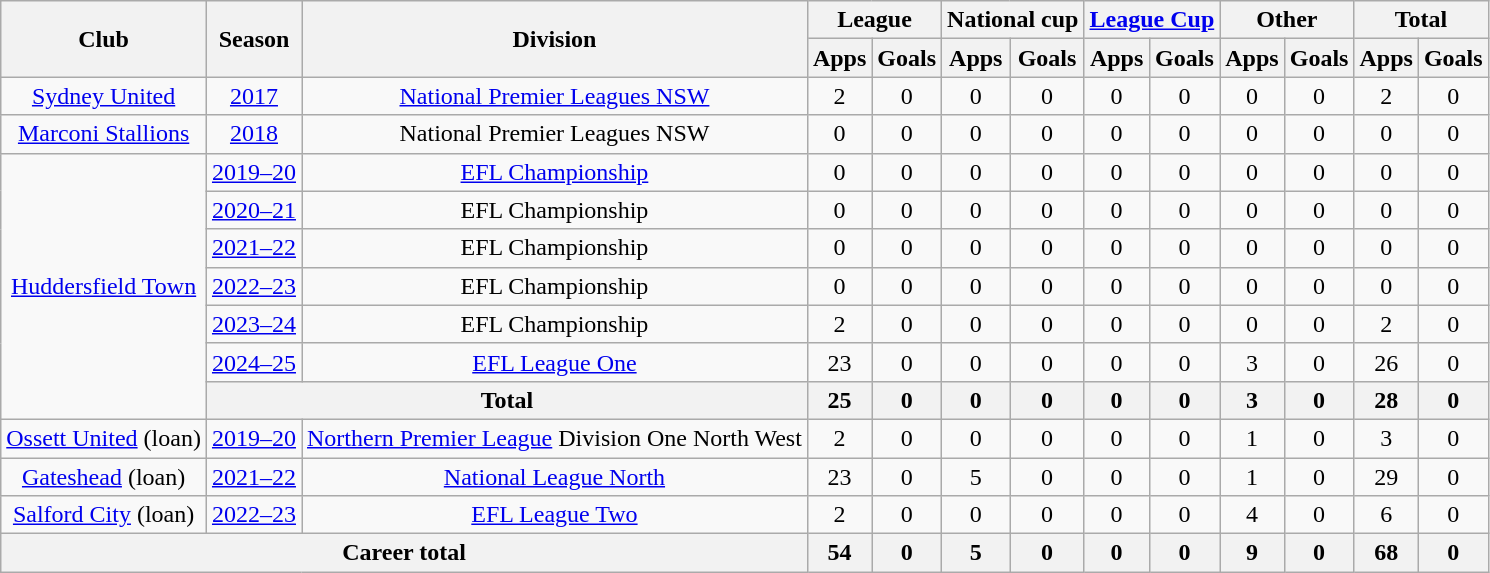<table class="wikitable" style="text-align:center;">
<tr>
<th rowspan="2">Club</th>
<th rowspan="2">Season</th>
<th rowspan="2">Division</th>
<th colspan="2">League</th>
<th colspan="2">National cup</th>
<th colspan="2"><a href='#'>League Cup</a></th>
<th colspan="2">Other</th>
<th colspan="2">Total</th>
</tr>
<tr>
<th>Apps</th>
<th>Goals</th>
<th>Apps</th>
<th>Goals</th>
<th>Apps</th>
<th>Goals</th>
<th>Apps</th>
<th>Goals</th>
<th>Apps</th>
<th>Goals</th>
</tr>
<tr>
<td><a href='#'>Sydney United</a></td>
<td><a href='#'>2017</a></td>
<td><a href='#'>National Premier Leagues NSW</a></td>
<td>2</td>
<td>0</td>
<td>0</td>
<td>0</td>
<td>0</td>
<td>0</td>
<td>0</td>
<td>0</td>
<td>2</td>
<td>0</td>
</tr>
<tr>
<td><a href='#'>Marconi Stallions</a></td>
<td><a href='#'>2018</a></td>
<td>National Premier Leagues NSW</td>
<td>0</td>
<td>0</td>
<td>0</td>
<td>0</td>
<td>0</td>
<td>0</td>
<td>0</td>
<td>0</td>
<td>0</td>
<td>0</td>
</tr>
<tr>
<td rowspan="7"><a href='#'>Huddersfield Town</a></td>
<td><a href='#'>2019–20</a></td>
<td><a href='#'>EFL Championship</a></td>
<td>0</td>
<td>0</td>
<td>0</td>
<td>0</td>
<td>0</td>
<td>0</td>
<td>0</td>
<td>0</td>
<td>0</td>
<td>0</td>
</tr>
<tr>
<td><a href='#'>2020–21</a></td>
<td>EFL Championship</td>
<td>0</td>
<td>0</td>
<td>0</td>
<td>0</td>
<td>0</td>
<td>0</td>
<td>0</td>
<td>0</td>
<td>0</td>
<td>0</td>
</tr>
<tr>
<td><a href='#'>2021–22</a></td>
<td>EFL Championship</td>
<td>0</td>
<td>0</td>
<td>0</td>
<td>0</td>
<td>0</td>
<td>0</td>
<td>0</td>
<td>0</td>
<td>0</td>
<td>0</td>
</tr>
<tr>
<td><a href='#'>2022–23</a></td>
<td>EFL Championship</td>
<td>0</td>
<td>0</td>
<td>0</td>
<td>0</td>
<td>0</td>
<td>0</td>
<td>0</td>
<td>0</td>
<td>0</td>
<td>0</td>
</tr>
<tr>
<td><a href='#'>2023–24</a></td>
<td>EFL Championship</td>
<td>2</td>
<td>0</td>
<td>0</td>
<td>0</td>
<td>0</td>
<td>0</td>
<td>0</td>
<td>0</td>
<td>2</td>
<td>0</td>
</tr>
<tr>
<td><a href='#'>2024–25</a></td>
<td><a href='#'>EFL League One</a></td>
<td>23</td>
<td>0</td>
<td>0</td>
<td>0</td>
<td>0</td>
<td>0</td>
<td>3</td>
<td>0</td>
<td>26</td>
<td>0</td>
</tr>
<tr>
<th colspan="2">Total</th>
<th>25</th>
<th>0</th>
<th>0</th>
<th>0</th>
<th>0</th>
<th>0</th>
<th>3</th>
<th>0</th>
<th>28</th>
<th>0</th>
</tr>
<tr>
<td><a href='#'>Ossett United</a> (loan)</td>
<td><a href='#'>2019–20</a></td>
<td><a href='#'>Northern Premier League</a> Division One North West</td>
<td>2</td>
<td>0</td>
<td>0</td>
<td>0</td>
<td>0</td>
<td>0</td>
<td>1</td>
<td>0</td>
<td>3</td>
<td>0</td>
</tr>
<tr>
<td><a href='#'>Gateshead</a> (loan)</td>
<td><a href='#'>2021–22</a></td>
<td><a href='#'>National League North</a></td>
<td>23</td>
<td>0</td>
<td>5</td>
<td>0</td>
<td>0</td>
<td>0</td>
<td>1</td>
<td>0</td>
<td>29</td>
<td>0</td>
</tr>
<tr>
<td><a href='#'>Salford City</a> (loan)</td>
<td><a href='#'>2022–23</a></td>
<td><a href='#'>EFL League Two</a></td>
<td>2</td>
<td>0</td>
<td>0</td>
<td>0</td>
<td>0</td>
<td>0</td>
<td>4</td>
<td>0</td>
<td>6</td>
<td>0</td>
</tr>
<tr>
<th colspan="3">Career total</th>
<th>54</th>
<th>0</th>
<th>5</th>
<th>0</th>
<th>0</th>
<th>0</th>
<th>9</th>
<th>0</th>
<th>68</th>
<th>0</th>
</tr>
</table>
